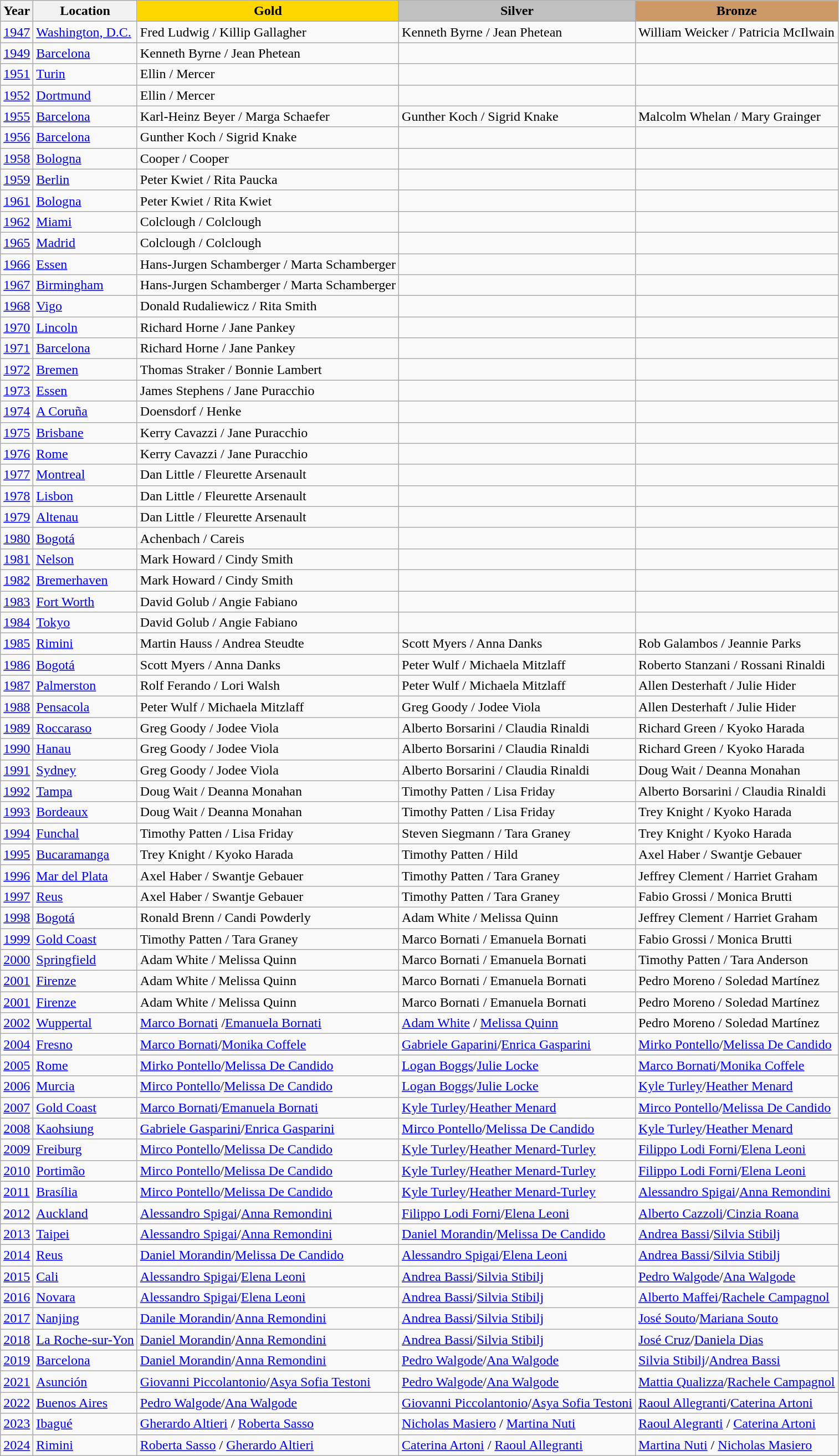<table class="wikitable">
<tr>
<th>Year</th>
<th>Location</th>
<th style="background-color:gold;">Gold</th>
<th style="background-color:silver;">Silver</th>
<th style="background-color:#cc9966;">Bronze</th>
</tr>
<tr>
<td><a href='#'>1947</a></td>
<td> <a href='#'>Washington, D.C.</a></td>
<td> Fred Ludwig / Killip Gallagher</td>
<td> Kenneth Byrne / Jean Phetean</td>
<td> William Weicker / Patricia McIlwain</td>
</tr>
<tr>
<td><a href='#'>1949</a></td>
<td> <a href='#'>Barcelona</a></td>
<td> Kenneth Byrne / Jean Phetean</td>
<td></td>
<td></td>
</tr>
<tr>
<td><a href='#'>1951</a></td>
<td> <a href='#'>Turin</a></td>
<td> Ellin / Mercer</td>
<td></td>
<td></td>
</tr>
<tr>
<td><a href='#'>1952</a></td>
<td> <a href='#'>Dortmund</a></td>
<td> Ellin / Mercer</td>
<td></td>
<td></td>
</tr>
<tr>
<td><a href='#'>1955</a></td>
<td> <a href='#'>Barcelona</a></td>
<td> Karl-Heinz Beyer / Marga Schaefer</td>
<td> Gunther Koch / Sigrid Knake</td>
<td> Malcolm Whelan / Mary Grainger</td>
</tr>
<tr>
<td><a href='#'>1956</a></td>
<td> <a href='#'>Barcelona</a></td>
<td> Gunther Koch / Sigrid Knake</td>
<td></td>
<td></td>
</tr>
<tr>
<td><a href='#'>1958</a></td>
<td> <a href='#'>Bologna</a></td>
<td> Cooper / Cooper</td>
<td></td>
<td></td>
</tr>
<tr>
<td><a href='#'>1959</a></td>
<td> <a href='#'>Berlin</a></td>
<td> Peter Kwiet / Rita Paucka</td>
<td></td>
<td></td>
</tr>
<tr>
<td><a href='#'>1961</a></td>
<td> <a href='#'>Bologna</a></td>
<td> Peter Kwiet / Rita Kwiet</td>
<td></td>
<td></td>
</tr>
<tr>
<td><a href='#'>1962</a></td>
<td> <a href='#'>Miami</a></td>
<td> Colclough / Colclough</td>
<td></td>
<td></td>
</tr>
<tr>
<td><a href='#'>1965</a></td>
<td> <a href='#'>Madrid</a></td>
<td> Colclough / Colclough</td>
<td></td>
<td></td>
</tr>
<tr>
<td><a href='#'>1966</a></td>
<td> <a href='#'>Essen</a></td>
<td> Hans-Jurgen Schamberger / Marta Schamberger</td>
<td></td>
<td></td>
</tr>
<tr>
<td><a href='#'>1967</a></td>
<td> <a href='#'>Birmingham</a></td>
<td> Hans-Jurgen Schamberger / Marta Schamberger</td>
<td></td>
<td></td>
</tr>
<tr>
<td><a href='#'>1968</a></td>
<td> <a href='#'>Vigo</a></td>
<td> Donald Rudaliewicz / Rita Smith</td>
<td></td>
<td></td>
</tr>
<tr>
<td><a href='#'>1970</a></td>
<td> <a href='#'>Lincoln</a></td>
<td> Richard Horne / Jane Pankey</td>
<td></td>
<td></td>
</tr>
<tr>
<td><a href='#'>1971</a></td>
<td> <a href='#'>Barcelona</a></td>
<td> Richard Horne / Jane Pankey</td>
<td></td>
<td></td>
</tr>
<tr>
<td><a href='#'>1972</a></td>
<td> <a href='#'>Bremen</a></td>
<td> Thomas Straker / Bonnie Lambert</td>
<td></td>
<td></td>
</tr>
<tr>
<td><a href='#'>1973</a></td>
<td> <a href='#'>Essen</a></td>
<td> James Stephens / Jane Puracchio</td>
<td></td>
<td></td>
</tr>
<tr>
<td><a href='#'>1974</a></td>
<td> <a href='#'>A Coruña</a></td>
<td> Doensdorf / Henke</td>
<td></td>
<td></td>
</tr>
<tr>
<td><a href='#'>1975</a></td>
<td> <a href='#'>Brisbane</a></td>
<td> Kerry Cavazzi / Jane Puracchio</td>
<td></td>
<td></td>
</tr>
<tr>
<td><a href='#'>1976</a></td>
<td> <a href='#'>Rome</a></td>
<td> Kerry Cavazzi / Jane Puracchio</td>
<td></td>
<td></td>
</tr>
<tr>
<td><a href='#'>1977</a></td>
<td> <a href='#'>Montreal</a></td>
<td> Dan Little / Fleurette Arsenault</td>
<td></td>
<td></td>
</tr>
<tr>
<td><a href='#'>1978</a></td>
<td> <a href='#'>Lisbon</a></td>
<td> Dan Little / Fleurette Arsenault</td>
<td></td>
<td></td>
</tr>
<tr>
<td><a href='#'>1979</a></td>
<td> <a href='#'>Altenau</a></td>
<td> Dan Little / Fleurette Arsenault</td>
<td></td>
<td></td>
</tr>
<tr>
<td><a href='#'>1980</a></td>
<td> <a href='#'>Bogotá</a></td>
<td> Achenbach / Careis</td>
<td></td>
<td></td>
</tr>
<tr>
<td><a href='#'>1981</a></td>
<td> <a href='#'>Nelson</a></td>
<td> Mark Howard / Cindy Smith</td>
<td></td>
<td></td>
</tr>
<tr>
<td><a href='#'>1982</a></td>
<td> <a href='#'>Bremerhaven</a></td>
<td> Mark Howard / Cindy Smith</td>
<td></td>
<td></td>
</tr>
<tr>
<td><a href='#'>1983</a></td>
<td> <a href='#'>Fort Worth</a></td>
<td> David Golub / Angie Fabiano</td>
<td></td>
<td></td>
</tr>
<tr>
<td><a href='#'>1984</a></td>
<td> <a href='#'>Tokyo</a></td>
<td> David Golub / Angie Fabiano</td>
<td></td>
<td></td>
</tr>
<tr>
<td><a href='#'>1985</a></td>
<td> <a href='#'>Rimini</a></td>
<td> Martin Hauss / Andrea Steudte</td>
<td> Scott Myers / Anna Danks</td>
<td> Rob Galambos / Jeannie Parks</td>
</tr>
<tr>
<td><a href='#'>1986</a></td>
<td> <a href='#'>Bogotá</a></td>
<td> Scott Myers / Anna Danks</td>
<td> Peter Wulf / Michaela Mitzlaff</td>
<td> Roberto Stanzani / Rossani Rinaldi</td>
</tr>
<tr>
<td><a href='#'>1987</a></td>
<td> <a href='#'>Palmerston</a></td>
<td> Rolf Ferando / Lori Walsh</td>
<td> Peter Wulf / Michaela Mitzlaff</td>
<td> Allen Desterhaft / Julie Hider</td>
</tr>
<tr>
<td><a href='#'>1988</a></td>
<td> <a href='#'>Pensacola</a></td>
<td> Peter Wulf / Michaela Mitzlaff</td>
<td> Greg Goody / Jodee Viola</td>
<td> Allen Desterhaft / Julie Hider</td>
</tr>
<tr>
<td><a href='#'>1989</a></td>
<td> <a href='#'>Roccaraso</a></td>
<td> Greg Goody / Jodee Viola</td>
<td> Alberto Borsarini / Claudia Rinaldi</td>
<td> Richard Green / Kyoko Harada</td>
</tr>
<tr>
<td><a href='#'>1990</a></td>
<td> <a href='#'>Hanau</a></td>
<td> Greg Goody / Jodee Viola</td>
<td> Alberto Borsarini / Claudia Rinaldi</td>
<td> Richard Green / Kyoko Harada</td>
</tr>
<tr>
<td><a href='#'>1991</a></td>
<td> <a href='#'>Sydney</a></td>
<td> Greg Goody / Jodee Viola</td>
<td> Alberto Borsarini / Claudia Rinaldi</td>
<td> Doug Wait / Deanna Monahan</td>
</tr>
<tr>
<td><a href='#'>1992</a></td>
<td> <a href='#'>Tampa</a></td>
<td> Doug Wait / Deanna Monahan</td>
<td> Timothy Patten / Lisa Friday</td>
<td> Alberto Borsarini / Claudia Rinaldi</td>
</tr>
<tr>
<td><a href='#'>1993</a></td>
<td> <a href='#'>Bordeaux</a></td>
<td> Doug Wait / Deanna Monahan</td>
<td> Timothy Patten / Lisa Friday</td>
<td> Trey Knight / Kyoko Harada</td>
</tr>
<tr>
<td><a href='#'>1994</a></td>
<td> <a href='#'>Funchal</a></td>
<td> Timothy Patten / Lisa Friday</td>
<td> Steven Siegmann / Tara Graney</td>
<td> Trey Knight / Kyoko Harada</td>
</tr>
<tr>
<td><a href='#'>1995</a></td>
<td> <a href='#'>Bucaramanga</a></td>
<td> Trey Knight / Kyoko Harada</td>
<td> Timothy Patten / Hild</td>
<td> Axel Haber / Swantje Gebauer</td>
</tr>
<tr>
<td><a href='#'>1996</a></td>
<td> <a href='#'>Mar del Plata</a></td>
<td> Axel Haber / Swantje Gebauer</td>
<td> Timothy Patten / Tara Graney</td>
<td> Jeffrey Clement / Harriet Graham</td>
</tr>
<tr>
<td><a href='#'>1997</a></td>
<td> <a href='#'>Reus</a></td>
<td> Axel Haber / Swantje Gebauer</td>
<td> Timothy Patten / Tara Graney</td>
<td> Fabio Grossi / Monica Brutti</td>
</tr>
<tr>
<td><a href='#'>1998</a></td>
<td> <a href='#'>Bogotá</a></td>
<td> Ronald Brenn / Candi Powderly</td>
<td> Adam White / Melissa Quinn</td>
<td> Jeffrey Clement / Harriet Graham</td>
</tr>
<tr>
<td><a href='#'>1999</a></td>
<td> <a href='#'>Gold Coast</a></td>
<td> Timothy Patten / Tara Graney</td>
<td> Marco Bornati / Emanuela Bornati</td>
<td> Fabio Grossi / Monica Brutti</td>
</tr>
<tr>
<td><a href='#'>2000</a></td>
<td> <a href='#'>Springfield</a></td>
<td> Adam White / Melissa Quinn</td>
<td> Marco Bornati / Emanuela Bornati</td>
<td> Timothy Patten / Tara Anderson</td>
</tr>
<tr>
<td><a href='#'>2001</a></td>
<td> <a href='#'>Firenze</a></td>
<td> Adam White / Melissa Quinn</td>
<td> Marco Bornati / Emanuela Bornati</td>
<td> Pedro Moreno / Soledad Martínez</td>
</tr>
<tr>
<td><a href='#'>2001</a></td>
<td> <a href='#'>Firenze</a></td>
<td> Adam White / Melissa Quinn</td>
<td> Marco Bornati / Emanuela Bornati</td>
<td> Pedro Moreno / Soledad Martínez</td>
</tr>
<tr>
<td><a href='#'>2002</a></td>
<td> <a href='#'>Wuppertal</a></td>
<td> <a href='#'>Marco Bornati</a> /<a href='#'>Emanuela Bornati</a></td>
<td> <a href='#'>Adam White</a> / <a href='#'>Melissa Quinn</a></td>
<td> Pedro Moreno / Soledad Martínez</td>
</tr>
<tr>
<td><a href='#'>2004</a></td>
<td> <a href='#'>Fresno</a></td>
<td> <a href='#'>Marco Bornati</a>/<a href='#'>Monika Coffele</a></td>
<td> <a href='#'>Gabriele Gaparini</a>/<a href='#'>Enrica Gasparini</a></td>
<td> <a href='#'>Mirko Pontello</a>/<a href='#'>Melissa De Candido</a></td>
</tr>
<tr>
<td><a href='#'>2005</a></td>
<td> <a href='#'>Rome</a></td>
<td> <a href='#'>Mirko Pontello</a>/<a href='#'>Melissa De Candido</a></td>
<td> <a href='#'>Logan Boggs</a>/<a href='#'>Julie Locke</a></td>
<td> <a href='#'>Marco Bornati</a>/<a href='#'>Monika Coffele</a></td>
</tr>
<tr>
<td><a href='#'>2006</a></td>
<td> <a href='#'>Murcia</a></td>
<td> <a href='#'>Mirco Pontello</a>/<a href='#'>Melissa De Candido</a></td>
<td> <a href='#'>Logan Boggs</a>/<a href='#'>Julie Locke</a></td>
<td> <a href='#'>Kyle Turley</a>/<a href='#'>Heather Menard</a></td>
</tr>
<tr>
<td><a href='#'>2007</a></td>
<td> <a href='#'>Gold Coast</a></td>
<td> <a href='#'>Marco Bornati</a>/<a href='#'>Emanuela Bornati</a></td>
<td> <a href='#'>Kyle Turley</a>/<a href='#'>Heather Menard</a></td>
<td> <a href='#'>Mirco Pontello</a>/<a href='#'>Melissa De Candido</a></td>
</tr>
<tr>
<td><a href='#'>2008</a></td>
<td> <a href='#'>Kaohsiung</a></td>
<td> <a href='#'>Gabriele Gasparini</a>/<a href='#'>Enrica Gasparini</a></td>
<td> <a href='#'>Mirco Pontello</a>/<a href='#'>Melissa De Candido</a></td>
<td> <a href='#'>Kyle Turley</a>/<a href='#'>Heather Menard</a></td>
</tr>
<tr>
<td><a href='#'>2009</a></td>
<td> <a href='#'>Freiburg</a></td>
<td> <a href='#'>Mirco Pontello</a>/<a href='#'>Melissa De Candido</a></td>
<td> <a href='#'>Kyle Turley</a>/<a href='#'>Heather Menard-Turley</a></td>
<td> <a href='#'>Filippo Lodi Forni</a>/<a href='#'>Elena Leoni</a></td>
</tr>
<tr>
<td><a href='#'>2010</a></td>
<td> <a href='#'>Portimão</a></td>
<td> <a href='#'>Mirco Pontello</a>/<a href='#'>Melissa De Candido</a></td>
<td> <a href='#'>Kyle Turley</a>/<a href='#'>Heather Menard-Turley</a></td>
<td> <a href='#'>Filippo Lodi Forni</a>/<a href='#'>Elena Leoni</a></td>
</tr>
<tr>
</tr>
<tr>
<td><a href='#'>2011</a></td>
<td> <a href='#'>Brasília</a></td>
<td> <a href='#'>Mirco Pontello</a>/<a href='#'>Melissa De Candido</a></td>
<td> <a href='#'>Kyle Turley</a>/<a href='#'>Heather Menard-Turley</a></td>
<td> <a href='#'>Alessandro Spigai</a>/<a href='#'>Anna Remondini</a></td>
</tr>
<tr>
<td><a href='#'>2012</a></td>
<td> <a href='#'>Auckland</a></td>
<td> <a href='#'>Alessandro Spigai</a>/<a href='#'>Anna Remondini</a></td>
<td> <a href='#'>Filippo Lodi Forni</a>/<a href='#'>Elena Leoni</a></td>
<td> <a href='#'>Alberto Cazzoli</a>/<a href='#'>Cinzia Roana</a></td>
</tr>
<tr>
<td><a href='#'>2013</a></td>
<td> <a href='#'>Taipei</a></td>
<td> <a href='#'>Alessandro Spigai</a>/<a href='#'>Anna Remondini</a></td>
<td> <a href='#'>Daniel Morandin</a>/<a href='#'>Melissa De Candido</a></td>
<td> <a href='#'>Andrea Bassi</a>/<a href='#'>Silvia Stibilj</a></td>
</tr>
<tr>
<td><a href='#'>2014</a></td>
<td> <a href='#'>Reus</a></td>
<td> <a href='#'>Daniel Morandin</a>/<a href='#'>Melissa De Candido</a></td>
<td> <a href='#'>Alessandro Spigai</a>/<a href='#'>Elena Leoni</a></td>
<td> <a href='#'>Andrea Bassi</a>/<a href='#'>Silvia Stibilj</a></td>
</tr>
<tr>
<td><a href='#'>2015</a></td>
<td> <a href='#'>Cali</a></td>
<td> <a href='#'>Alessandro Spigai</a>/<a href='#'>Elena Leoni</a></td>
<td> <a href='#'>Andrea Bassi</a>/<a href='#'>Silvia Stibilj</a></td>
<td> <a href='#'>Pedro Walgode</a>/<a href='#'>Ana Walgode</a></td>
</tr>
<tr>
<td><a href='#'>2016</a></td>
<td> <a href='#'>Novara</a></td>
<td> <a href='#'>Alessandro Spigai</a>/<a href='#'>Elena Leoni</a></td>
<td> <a href='#'>Andrea Bassi</a>/<a href='#'>Silvia Stibilj</a></td>
<td> <a href='#'>Alberto Maffei</a>/<a href='#'>Rachele Campagnol</a></td>
</tr>
<tr>
<td><a href='#'>2017</a></td>
<td> <a href='#'>Nanjing</a></td>
<td> <a href='#'>Danile Morandin</a>/<a href='#'>Anna Remondini</a></td>
<td> <a href='#'>Andrea Bassi</a>/<a href='#'>Silvia Stibilj</a></td>
<td> <a href='#'>José Souto</a>/<a href='#'>Mariana Souto</a></td>
</tr>
<tr>
<td><a href='#'>2018</a></td>
<td> <a href='#'>La Roche-sur-Yon</a></td>
<td> <a href='#'>Daniel Morandin</a>/<a href='#'>Anna Remondini</a></td>
<td> <a href='#'>Andrea Bassi</a>/<a href='#'>Silvia Stibilj</a></td>
<td> <a href='#'>José Cruz</a>/<a href='#'>Daniela Dias</a></td>
</tr>
<tr>
<td><a href='#'>2019</a></td>
<td> <a href='#'>Barcelona</a></td>
<td> <a href='#'>Daniel Morandin</a>/<a href='#'>Anna Remondini</a></td>
<td> <a href='#'>Pedro Walgode</a>/<a href='#'>Ana Walgode</a></td>
<td> <a href='#'>Silvia Stibilj</a>/<a href='#'>Andrea Bassi</a></td>
</tr>
<tr>
<td><a href='#'>2021</a></td>
<td> <a href='#'>Asunción</a></td>
<td> <a href='#'>Giovanni Piccolantonio</a>/<a href='#'>Asya Sofia Testoni</a></td>
<td> <a href='#'>Pedro Walgode</a>/<a href='#'>Ana Walgode</a></td>
<td> <a href='#'>Mattia Qualizza</a>/<a href='#'>Rachele Campagnol</a></td>
</tr>
<tr>
<td><a href='#'>2022</a></td>
<td> <a href='#'>Buenos Aires</a></td>
<td> <a href='#'>Pedro Walgode</a>/<a href='#'>Ana Walgode</a></td>
<td> <a href='#'>Giovanni Piccolantonio</a>/<a href='#'>Asya Sofia Testoni</a></td>
<td> <a href='#'>Raoul Allegranti</a>/<a href='#'>Caterina Artoni</a></td>
</tr>
<tr>
<td><a href='#'>2023</a></td>
<td> <a href='#'>Ibagué</a></td>
<td> <a href='#'>Gherardo Altieri</a> / <a href='#'>Roberta Sasso</a></td>
<td> <a href='#'>Nicholas Masiero</a> / <a href='#'>Martina Nuti</a></td>
<td> <a href='#'>Raoul Alegranti</a> / <a href='#'>Caterina Artoni</a></td>
</tr>
<tr>
<td><a href='#'>2024</a></td>
<td> <a href='#'>Rimini</a></td>
<td> <a href='#'>Roberta Sasso</a> / <a href='#'>Gherardo Altieri</a></td>
<td> <a href='#'>Caterina Artoni</a> / <a href='#'>Raoul Allegranti</a></td>
<td> <a href='#'>Martina Nuti</a> / <a href='#'>Nicholas Masiero</a></td>
</tr>
</table>
